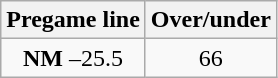<table class="wikitable">
<tr align="center">
<th style=>Pregame line</th>
<th style=>Over/under</th>
</tr>
<tr align="center">
<td><strong>NM</strong> –25.5</td>
<td>66</td>
</tr>
</table>
